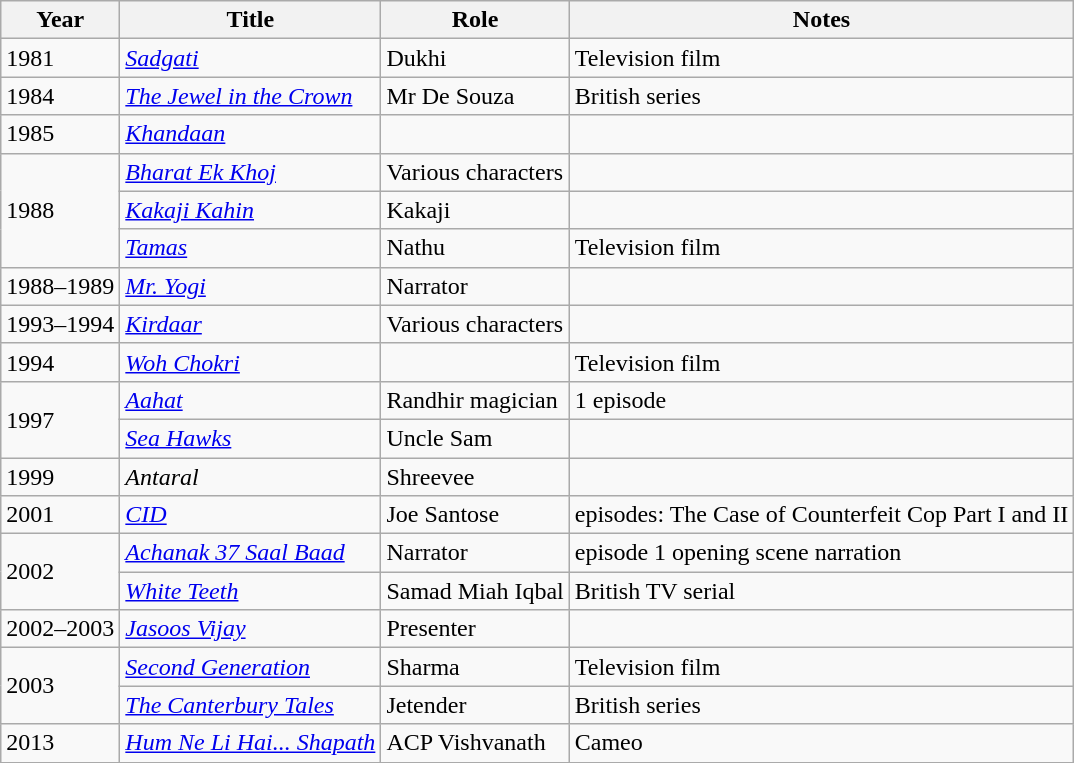<table class="wikitable plainrowheaders sortable">
<tr>
<th scope="col">Year</th>
<th scope="col">Title</th>
<th scope="col">Role</th>
<th scope="col" class="unsortable">Notes</th>
</tr>
<tr>
<td>1981</td>
<td><em><a href='#'>Sadgati</a></em></td>
<td>Dukhi</td>
<td>Television film</td>
</tr>
<tr>
<td>1984</td>
<td><em><a href='#'>The Jewel in the Crown</a></em></td>
<td>Mr De Souza</td>
<td>British series</td>
</tr>
<tr>
<td>1985</td>
<td><em><a href='#'>Khandaan</a></em></td>
<td></td>
<td></td>
</tr>
<tr>
<td rowspan="3">1988</td>
<td><em><a href='#'>Bharat Ek Khoj</a></em></td>
<td>Various characters</td>
<td></td>
</tr>
<tr>
<td><em><a href='#'>Kakaji Kahin</a></em></td>
<td>Kakaji</td>
<td></td>
</tr>
<tr>
<td><em><a href='#'>Tamas</a></em></td>
<td>Nathu</td>
<td>Television film</td>
</tr>
<tr>
<td>1988–1989</td>
<td><em><a href='#'>Mr. Yogi</a></em></td>
<td>Narrator</td>
<td></td>
</tr>
<tr>
<td>1993–1994</td>
<td><em><a href='#'>Kirdaar</a></em></td>
<td>Various characters</td>
<td></td>
</tr>
<tr>
<td>1994</td>
<td><em><a href='#'>Woh Chokri</a></em></td>
<td></td>
<td>Television film</td>
</tr>
<tr>
<td rowspan="2">1997</td>
<td><em><a href='#'>Aahat</a></em></td>
<td>Randhir magician</td>
<td>1 episode</td>
</tr>
<tr>
<td><em><a href='#'>Sea Hawks</a></em></td>
<td>Uncle Sam</td>
<td></td>
</tr>
<tr>
<td>1999</td>
<td><em>Antaral</em></td>
<td>Shreevee</td>
<td></td>
</tr>
<tr>
<td>2001</td>
<td><em><a href='#'>CID</a></em></td>
<td>Joe Santose</td>
<td>episodes: The Case of Counterfeit Cop Part I and II</td>
</tr>
<tr>
<td rowspan="2">2002</td>
<td><em><a href='#'>Achanak 37 Saal Baad</a></em></td>
<td>Narrator</td>
<td>episode 1 opening scene narration</td>
</tr>
<tr>
<td><em><a href='#'>White Teeth</a></em></td>
<td>Samad Miah Iqbal</td>
<td>British TV serial</td>
</tr>
<tr>
<td>2002–2003</td>
<td><em><a href='#'>Jasoos Vijay</a></em></td>
<td>Presenter</td>
<td></td>
</tr>
<tr>
<td rowspan="2">2003</td>
<td><em><a href='#'>Second Generation</a></em></td>
<td>Sharma</td>
<td>Television film</td>
</tr>
<tr>
<td><em><a href='#'>The Canterbury Tales</a></em></td>
<td>Jetender</td>
<td>British series</td>
</tr>
<tr>
<td>2013</td>
<td><em><a href='#'>Hum Ne Li Hai... Shapath</a></em></td>
<td>ACP Vishvanath</td>
<td>Cameo</td>
</tr>
</table>
